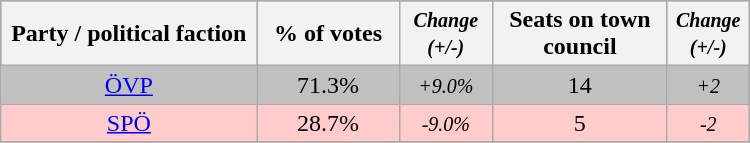<table class="wikitable" style="text-align:center" width="500px">
<tr style="background:#A0A0A0;">
<th width="150px">Party / political faction</th>
<th width="80px">% of votes<br></th>
<th width="50px"><em><small>Change<br>(+/-)</small></em></th>
<th width="100px">Seats on town council</th>
<th width="40px"><small><em>Change<br>(+/-)</em></small></th>
</tr>
<tr style="background:#C0C0C0;">
<td><a href='#'>ÖVP</a></td>
<td>71.3%</td>
<td><em><small>+9.0%</small></em></td>
<td>14</td>
<td><em><small>+2</small></em></td>
</tr>
<tr style="background:#FFCBCB;">
<td><a href='#'>SPÖ</a></td>
<td>28.7%</td>
<td><em><small>-9.0%</small></em></td>
<td>5</td>
<td><em><small>-2</small></em></td>
</tr>
<tr style="background:#C0C0FF;">
</tr>
</table>
